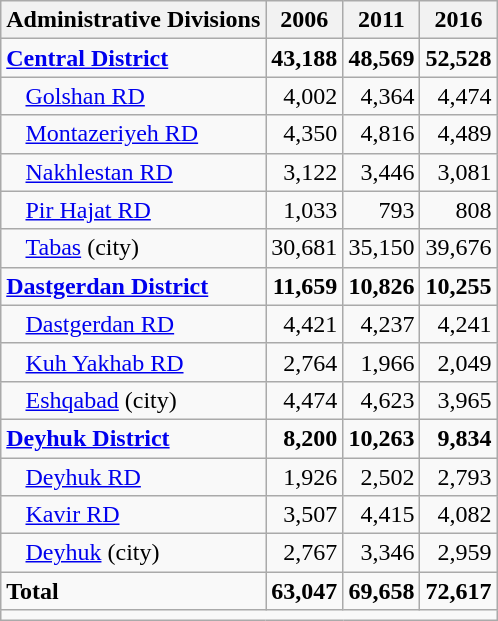<table class="wikitable">
<tr>
<th>Administrative Divisions</th>
<th>2006</th>
<th>2011</th>
<th>2016</th>
</tr>
<tr>
<td><strong><a href='#'>Central District</a></strong></td>
<td style="text-align: right;"><strong>43,188</strong></td>
<td style="text-align: right;"><strong>48,569</strong></td>
<td style="text-align: right;"><strong>52,528</strong></td>
</tr>
<tr>
<td style="padding-left: 1em;"><a href='#'>Golshan RD</a></td>
<td style="text-align: right;">4,002</td>
<td style="text-align: right;">4,364</td>
<td style="text-align: right;">4,474</td>
</tr>
<tr>
<td style="padding-left: 1em;"><a href='#'>Montazeriyeh RD</a></td>
<td style="text-align: right;">4,350</td>
<td style="text-align: right;">4,816</td>
<td style="text-align: right;">4,489</td>
</tr>
<tr>
<td style="padding-left: 1em;"><a href='#'>Nakhlestan RD</a></td>
<td style="text-align: right;">3,122</td>
<td style="text-align: right;">3,446</td>
<td style="text-align: right;">3,081</td>
</tr>
<tr>
<td style="padding-left: 1em;"><a href='#'>Pir Hajat RD</a></td>
<td style="text-align: right;">1,033</td>
<td style="text-align: right;">793</td>
<td style="text-align: right;">808</td>
</tr>
<tr>
<td style="padding-left: 1em;"><a href='#'>Tabas</a> (city)</td>
<td style="text-align: right;">30,681</td>
<td style="text-align: right;">35,150</td>
<td style="text-align: right;">39,676</td>
</tr>
<tr>
<td><strong><a href='#'>Dastgerdan District</a></strong></td>
<td style="text-align: right;"><strong>11,659</strong></td>
<td style="text-align: right;"><strong>10,826</strong></td>
<td style="text-align: right;"><strong>10,255</strong></td>
</tr>
<tr>
<td style="padding-left: 1em;"><a href='#'>Dastgerdan RD</a></td>
<td style="text-align: right;">4,421</td>
<td style="text-align: right;">4,237</td>
<td style="text-align: right;">4,241</td>
</tr>
<tr>
<td style="padding-left: 1em;"><a href='#'>Kuh Yakhab RD</a></td>
<td style="text-align: right;">2,764</td>
<td style="text-align: right;">1,966</td>
<td style="text-align: right;">2,049</td>
</tr>
<tr>
<td style="padding-left: 1em;"><a href='#'>Eshqabad</a> (city)</td>
<td style="text-align: right;">4,474</td>
<td style="text-align: right;">4,623</td>
<td style="text-align: right;">3,965</td>
</tr>
<tr>
<td><strong><a href='#'>Deyhuk District</a></strong></td>
<td style="text-align: right;"><strong>8,200</strong></td>
<td style="text-align: right;"><strong>10,263</strong></td>
<td style="text-align: right;"><strong>9,834</strong></td>
</tr>
<tr>
<td style="padding-left: 1em;"><a href='#'>Deyhuk RD</a></td>
<td style="text-align: right;">1,926</td>
<td style="text-align: right;">2,502</td>
<td style="text-align: right;">2,793</td>
</tr>
<tr>
<td style="padding-left: 1em;"><a href='#'>Kavir RD</a></td>
<td style="text-align: right;">3,507</td>
<td style="text-align: right;">4,415</td>
<td style="text-align: right;">4,082</td>
</tr>
<tr>
<td style="padding-left: 1em;"><a href='#'>Deyhuk</a> (city)</td>
<td style="text-align: right;">2,767</td>
<td style="text-align: right;">3,346</td>
<td style="text-align: right;">2,959</td>
</tr>
<tr>
<td><strong>Total</strong></td>
<td style="text-align: right;"><strong>63,047</strong></td>
<td style="text-align: right;"><strong>69,658</strong></td>
<td style="text-align: right;"><strong>72,617</strong></td>
</tr>
<tr>
<td colspan=4></td>
</tr>
</table>
